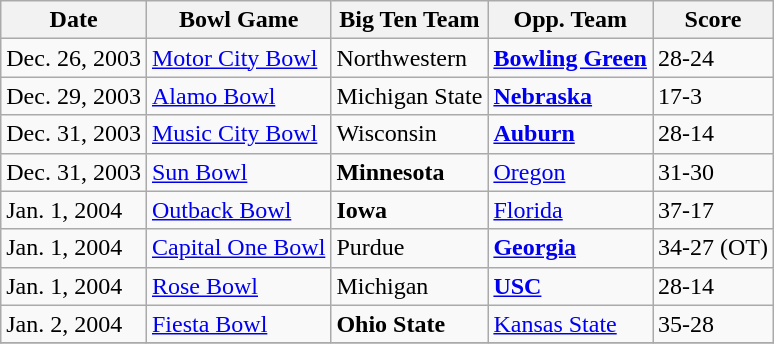<table class="wikitable">
<tr>
<th align="center">Date</th>
<th align="center">Bowl Game</th>
<th align="center">Big Ten Team</th>
<th align="center">Opp. Team</th>
<th align="center">Score</th>
</tr>
<tr>
<td>Dec. 26, 2003</td>
<td><a href='#'>Motor City Bowl</a></td>
<td>Northwestern</td>
<td><strong><a href='#'>Bowling Green</a></strong></td>
<td>28-24</td>
</tr>
<tr>
<td>Dec. 29, 2003</td>
<td><a href='#'>Alamo Bowl</a></td>
<td>Michigan State</td>
<td><strong><a href='#'>Nebraska</a></strong></td>
<td>17-3</td>
</tr>
<tr>
<td>Dec. 31, 2003</td>
<td><a href='#'>Music City Bowl</a></td>
<td>Wisconsin</td>
<td><strong><a href='#'>Auburn</a></strong></td>
<td>28-14</td>
</tr>
<tr>
<td>Dec. 31, 2003</td>
<td><a href='#'>Sun Bowl</a></td>
<td><strong>Minnesota</strong></td>
<td><a href='#'>Oregon</a></td>
<td>31-30</td>
</tr>
<tr>
<td>Jan. 1, 2004</td>
<td><a href='#'>Outback Bowl</a></td>
<td><strong>Iowa</strong></td>
<td><a href='#'>Florida</a></td>
<td>37-17</td>
</tr>
<tr>
<td>Jan. 1, 2004</td>
<td><a href='#'>Capital One Bowl</a></td>
<td>Purdue</td>
<td><strong><a href='#'>Georgia</a></strong></td>
<td>34-27 (OT)</td>
</tr>
<tr>
<td>Jan. 1, 2004</td>
<td><a href='#'>Rose Bowl</a></td>
<td>Michigan</td>
<td><strong><a href='#'>USC</a></strong></td>
<td>28-14</td>
</tr>
<tr>
<td>Jan. 2, 2004</td>
<td><a href='#'>Fiesta Bowl</a></td>
<td><strong>Ohio State</strong></td>
<td><a href='#'>Kansas State</a></td>
<td>35-28</td>
</tr>
<tr>
</tr>
</table>
